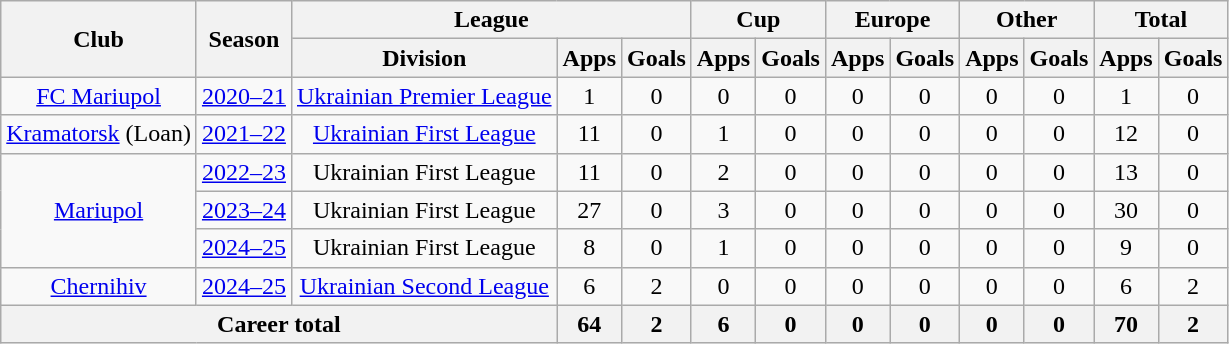<table class="wikitable" style="text-align:center">
<tr>
<th rowspan="2">Club</th>
<th rowspan="2">Season</th>
<th colspan="3">League</th>
<th colspan="2">Cup</th>
<th colspan="2">Europe</th>
<th colspan="2">Other</th>
<th colspan="2">Total</th>
</tr>
<tr>
<th>Division</th>
<th>Apps</th>
<th>Goals</th>
<th>Apps</th>
<th>Goals</th>
<th>Apps</th>
<th>Goals</th>
<th>Apps</th>
<th>Goals</th>
<th>Apps</th>
<th>Goals</th>
</tr>
<tr>
<td rowspan="1"><a href='#'>FC Mariupol</a></td>
<td><a href='#'>2020–21</a></td>
<td><a href='#'>Ukrainian Premier League</a></td>
<td>1</td>
<td>0</td>
<td>0</td>
<td>0</td>
<td>0</td>
<td>0</td>
<td>0</td>
<td>0</td>
<td>1</td>
<td>0</td>
</tr>
<tr>
<td rowspan="1"><a href='#'>Kramatorsk</a> (Loan)</td>
<td><a href='#'>2021–22</a></td>
<td><a href='#'>Ukrainian First League</a></td>
<td>11</td>
<td>0</td>
<td>1</td>
<td>0</td>
<td>0</td>
<td>0</td>
<td>0</td>
<td>0</td>
<td>12</td>
<td>0</td>
</tr>
<tr>
<td rowspan="3"><a href='#'>Mariupol</a></td>
<td><a href='#'>2022–23</a></td>
<td>Ukrainian First League</td>
<td>11</td>
<td>0</td>
<td>2</td>
<td>0</td>
<td>0</td>
<td>0</td>
<td>0</td>
<td>0</td>
<td>13</td>
<td>0</td>
</tr>
<tr>
<td><a href='#'>2023–24</a></td>
<td>Ukrainian First League</td>
<td>27</td>
<td>0</td>
<td>3</td>
<td>0</td>
<td>0</td>
<td>0</td>
<td>0</td>
<td>0</td>
<td>30</td>
<td>0</td>
</tr>
<tr>
<td><a href='#'>2024–25</a></td>
<td>Ukrainian First League</td>
<td>8</td>
<td>0</td>
<td>1</td>
<td>0</td>
<td>0</td>
<td>0</td>
<td>0</td>
<td>0</td>
<td>9</td>
<td>0</td>
</tr>
<tr>
<td rowspan="1"><a href='#'>Chernihiv</a></td>
<td><a href='#'>2024–25</a></td>
<td><a href='#'>Ukrainian Second League</a></td>
<td>6</td>
<td>2</td>
<td>0</td>
<td>0</td>
<td>0</td>
<td>0</td>
<td>0</td>
<td>0</td>
<td>6</td>
<td>2</td>
</tr>
<tr>
<th colspan="3">Career total</th>
<th>64</th>
<th>2</th>
<th>6</th>
<th>0</th>
<th>0</th>
<th>0</th>
<th>0</th>
<th>0</th>
<th>70</th>
<th>2</th>
</tr>
</table>
